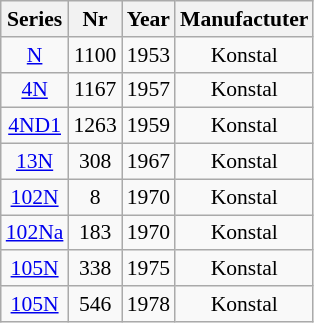<table class="wikitable sortable" style="text-align:center; font-size:90%;">
<tr>
<th>Series</th>
<th>Nr</th>
<th>Year</th>
<th>Manufactuter</th>
</tr>
<tr>
<td><a href='#'>N</a></td>
<td>1100</td>
<td>1953</td>
<td>Konstal</td>
</tr>
<tr>
<td><a href='#'>4N</a></td>
<td>1167</td>
<td>1957</td>
<td>Konstal</td>
</tr>
<tr>
<td><a href='#'>4ND1</a></td>
<td>1263</td>
<td>1959</td>
<td>Konstal</td>
</tr>
<tr>
<td><a href='#'>13N</a></td>
<td>308</td>
<td>1967</td>
<td>Konstal</td>
</tr>
<tr>
<td><a href='#'>102N</a></td>
<td>8</td>
<td>1970</td>
<td>Konstal</td>
</tr>
<tr>
<td><a href='#'>102Na</a></td>
<td>183</td>
<td>1970</td>
<td>Konstal</td>
</tr>
<tr>
<td><a href='#'>105N</a></td>
<td>338</td>
<td>1975</td>
<td>Konstal</td>
</tr>
<tr>
<td><a href='#'>105N</a></td>
<td>546</td>
<td>1978</td>
<td>Konstal</td>
</tr>
</table>
